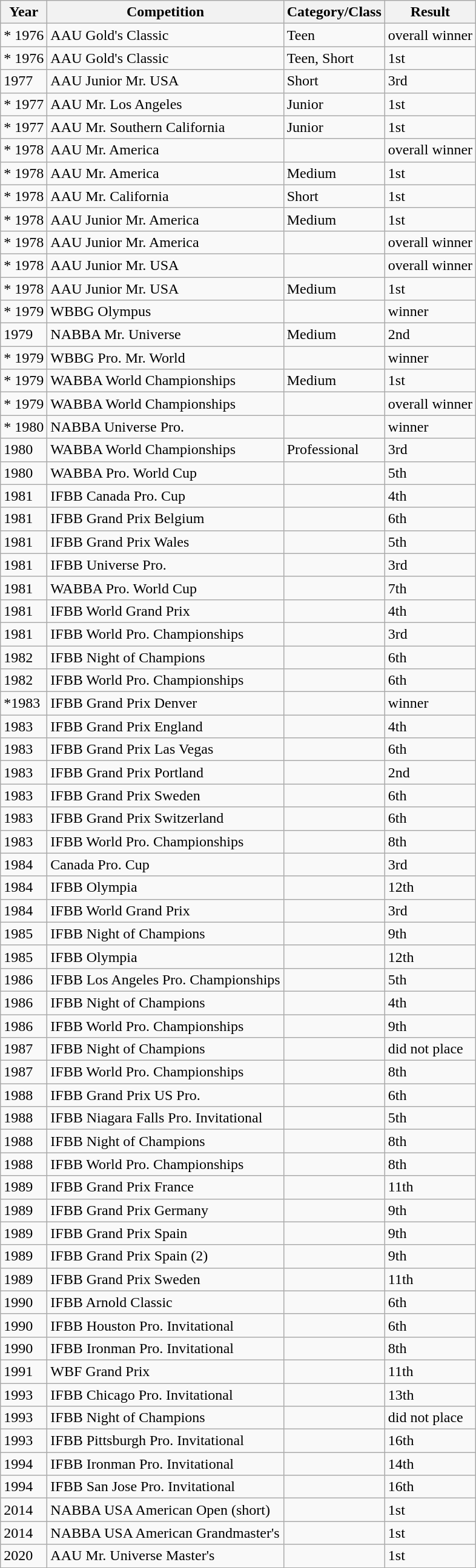<table class="wikitable">
<tr>
<th>Year</th>
<th>Competition</th>
<th>Category/Class</th>
<th>Result</th>
</tr>
<tr>
<td>*  1976</td>
<td>AAU Gold's Classic</td>
<td>Teen</td>
<td>overall winner</td>
</tr>
<tr>
<td>* 1976</td>
<td>AAU Gold's Classic</td>
<td>Teen, Short</td>
<td>1st</td>
</tr>
<tr>
<td>1977</td>
<td>AAU Junior Mr. USA</td>
<td>Short</td>
<td>3rd</td>
</tr>
<tr>
<td>* 1977</td>
<td>AAU Mr. Los Angeles</td>
<td>Junior</td>
<td>1st</td>
</tr>
<tr>
<td>* 1977</td>
<td>AAU Mr. Southern California</td>
<td>Junior</td>
<td>1st</td>
</tr>
<tr>
<td>* 1978</td>
<td>AAU Mr. America</td>
<td></td>
<td>overall winner</td>
</tr>
<tr>
<td>* 1978</td>
<td>AAU Mr. America</td>
<td>Medium</td>
<td>1st</td>
</tr>
<tr>
<td>* 1978</td>
<td>AAU Mr. California</td>
<td>Short</td>
<td>1st</td>
</tr>
<tr>
<td>* 1978</td>
<td>AAU Junior Mr. America</td>
<td>Medium</td>
<td>1st</td>
</tr>
<tr>
<td>* 1978</td>
<td>AAU Junior Mr. America</td>
<td></td>
<td>overall winner</td>
</tr>
<tr>
<td>*  1978</td>
<td>AAU Junior Mr. USA</td>
<td></td>
<td>overall winner</td>
</tr>
<tr>
<td>*  1978</td>
<td>AAU Junior Mr. USA</td>
<td>Medium</td>
<td>1st</td>
</tr>
<tr>
<td>* 1979</td>
<td>WBBG Olympus</td>
<td></td>
<td>winner</td>
</tr>
<tr>
<td>1979</td>
<td>NABBA Mr. Universe</td>
<td>Medium</td>
<td>2nd</td>
</tr>
<tr>
<td>*  1979</td>
<td>WBBG Pro. Mr. World</td>
<td></td>
<td>winner</td>
</tr>
<tr>
<td>* 1979</td>
<td>WABBA World Championships</td>
<td>Medium</td>
<td>1st</td>
</tr>
<tr>
<td>* 1979</td>
<td>WABBA World Championships</td>
<td></td>
<td>overall winner</td>
</tr>
<tr>
<td>* 1980</td>
<td>NABBA Universe Pro.</td>
<td></td>
<td>winner</td>
</tr>
<tr>
<td>1980</td>
<td>WABBA World Championships</td>
<td>Professional</td>
<td>3rd</td>
</tr>
<tr>
<td>1980</td>
<td>WABBA Pro. World Cup</td>
<td></td>
<td>5th</td>
</tr>
<tr>
<td>1981</td>
<td>IFBB Canada Pro. Cup</td>
<td></td>
<td>4th</td>
</tr>
<tr>
<td>1981</td>
<td>IFBB Grand Prix Belgium</td>
<td></td>
<td>6th</td>
</tr>
<tr>
<td>1981</td>
<td>IFBB Grand Prix Wales</td>
<td></td>
<td>5th</td>
</tr>
<tr>
<td>1981</td>
<td>IFBB Universe Pro.</td>
<td></td>
<td>3rd</td>
</tr>
<tr>
<td>1981</td>
<td>WABBA Pro. World Cup</td>
<td></td>
<td>7th</td>
</tr>
<tr>
<td>1981</td>
<td>IFBB World Grand Prix</td>
<td></td>
<td>4th</td>
</tr>
<tr>
<td>1981</td>
<td>IFBB World Pro. Championships</td>
<td></td>
<td>3rd</td>
</tr>
<tr>
<td>1982</td>
<td>IFBB Night of Champions</td>
<td></td>
<td>6th</td>
</tr>
<tr>
<td>1982</td>
<td>IFBB World Pro. Championships</td>
<td></td>
<td>6th</td>
</tr>
<tr>
<td>*1983</td>
<td>IFBB Grand Prix Denver</td>
<td></td>
<td>winner</td>
</tr>
<tr>
<td>1983</td>
<td>IFBB Grand Prix England</td>
<td></td>
<td>4th</td>
</tr>
<tr>
<td>1983</td>
<td>IFBB Grand Prix Las Vegas</td>
<td></td>
<td>6th</td>
</tr>
<tr>
<td>1983</td>
<td>IFBB Grand Prix Portland</td>
<td></td>
<td>2nd</td>
</tr>
<tr>
<td>1983</td>
<td>IFBB Grand Prix Sweden</td>
<td></td>
<td>6th</td>
</tr>
<tr>
<td>1983</td>
<td>IFBB Grand Prix Switzerland</td>
<td></td>
<td>6th</td>
</tr>
<tr>
<td>1983</td>
<td>IFBB World Pro. Championships</td>
<td></td>
<td>8th</td>
</tr>
<tr>
<td>1984</td>
<td>Canada Pro. Cup</td>
<td></td>
<td>3rd</td>
</tr>
<tr>
<td>1984</td>
<td>IFBB Olympia</td>
<td></td>
<td>12th</td>
</tr>
<tr>
<td>1984</td>
<td>IFBB World Grand Prix</td>
<td></td>
<td>3rd</td>
</tr>
<tr>
<td>1985</td>
<td>IFBB Night of Champions</td>
<td></td>
<td>9th</td>
</tr>
<tr>
<td>1985</td>
<td>IFBB Olympia</td>
<td></td>
<td>12th</td>
</tr>
<tr>
<td>1986</td>
<td>IFBB Los Angeles Pro. Championships</td>
<td></td>
<td>5th</td>
</tr>
<tr>
<td>1986</td>
<td>IFBB Night of Champions</td>
<td></td>
<td>4th</td>
</tr>
<tr>
<td>1986</td>
<td>IFBB World Pro. Championships</td>
<td></td>
<td>9th</td>
</tr>
<tr>
<td>1987</td>
<td>IFBB Night of Champions</td>
<td></td>
<td>did not place</td>
</tr>
<tr>
<td>1987</td>
<td>IFBB World Pro. Championships</td>
<td></td>
<td>8th</td>
</tr>
<tr>
<td>1988</td>
<td>IFBB Grand Prix US Pro.</td>
<td></td>
<td>6th</td>
</tr>
<tr>
<td>1988</td>
<td>IFBB Niagara Falls Pro. Invitational</td>
<td></td>
<td>5th</td>
</tr>
<tr>
<td>1988</td>
<td>IFBB Night of Champions</td>
<td></td>
<td>8th</td>
</tr>
<tr>
<td>1988</td>
<td>IFBB World Pro. Championships</td>
<td></td>
<td>8th</td>
</tr>
<tr>
<td>1989</td>
<td>IFBB Grand Prix France</td>
<td></td>
<td>11th</td>
</tr>
<tr>
<td>1989</td>
<td>IFBB Grand Prix Germany</td>
<td></td>
<td>9th</td>
</tr>
<tr>
<td>1989</td>
<td>IFBB Grand Prix Spain</td>
<td></td>
<td>9th</td>
</tr>
<tr>
<td>1989</td>
<td>IFBB Grand Prix Spain (2)</td>
<td></td>
<td>9th</td>
</tr>
<tr>
<td>1989</td>
<td>IFBB Grand Prix Sweden</td>
<td></td>
<td>11th</td>
</tr>
<tr>
<td>1990</td>
<td>IFBB Arnold Classic</td>
<td></td>
<td>6th</td>
</tr>
<tr>
<td>1990</td>
<td>IFBB Houston Pro. Invitational</td>
<td></td>
<td>6th</td>
</tr>
<tr>
<td>1990</td>
<td>IFBB Ironman Pro. Invitational</td>
<td></td>
<td>8th</td>
</tr>
<tr>
<td>1991</td>
<td>WBF Grand Prix</td>
<td></td>
<td>11th</td>
</tr>
<tr>
<td>1993</td>
<td>IFBB Chicago Pro. Invitational</td>
<td></td>
<td>13th</td>
</tr>
<tr>
<td>1993</td>
<td>IFBB Night of Champions</td>
<td></td>
<td>did not place</td>
</tr>
<tr>
<td>1993</td>
<td>IFBB Pittsburgh Pro. Invitational</td>
<td></td>
<td>16th</td>
</tr>
<tr>
<td>1994</td>
<td>IFBB Ironman Pro. Invitational</td>
<td></td>
<td>14th</td>
</tr>
<tr>
<td>1994</td>
<td>IFBB San Jose Pro. Invitational</td>
<td></td>
<td>16th</td>
</tr>
<tr>
<td>2014</td>
<td>NABBA USA American Open (short)</td>
<td></td>
<td>1st</td>
</tr>
<tr>
<td>2014</td>
<td>NABBA USA American Grandmaster's</td>
<td></td>
<td>1st</td>
</tr>
<tr>
<td>2020</td>
<td>AAU Mr. Universe Master's</td>
<td></td>
<td>1st</td>
</tr>
</table>
